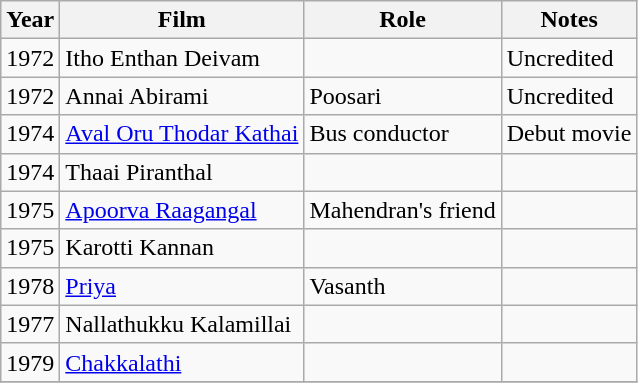<table class="wikitable sortable">
<tr>
<th>Year</th>
<th>Film</th>
<th>Role</th>
<th>Notes</th>
</tr>
<tr>
<td>1972</td>
<td>Itho Enthan Deivam</td>
<td></td>
<td>Uncredited</td>
</tr>
<tr>
<td>1972</td>
<td>Annai Abirami</td>
<td>Poosari</td>
<td>Uncredited</td>
</tr>
<tr>
<td>1974</td>
<td><a href='#'>Aval Oru Thodar Kathai</a></td>
<td>Bus conductor</td>
<td>Debut movie</td>
</tr>
<tr>
<td>1974</td>
<td>Thaai Piranthal</td>
<td></td>
<td></td>
</tr>
<tr>
<td>1975</td>
<td><a href='#'>Apoorva Raagangal</a></td>
<td>Mahendran's friend</td>
<td></td>
</tr>
<tr>
<td>1975</td>
<td>Karotti Kannan</td>
<td></td>
<td></td>
</tr>
<tr>
<td>1978</td>
<td><a href='#'>Priya</a></td>
<td>Vasanth</td>
<td></td>
</tr>
<tr>
<td>1977</td>
<td>Nallathukku Kalamillai</td>
<td></td>
<td></td>
</tr>
<tr>
<td>1979</td>
<td><a href='#'>Chakkalathi</a></td>
<td></td>
<td></td>
</tr>
<tr>
</tr>
</table>
